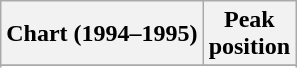<table class="wikitable sortable plainrowheaders" style="text-align:center">
<tr>
<th scope="col">Chart (1994–1995)</th>
<th scope="col">Peak<br>position</th>
</tr>
<tr>
</tr>
<tr>
</tr>
<tr>
</tr>
</table>
